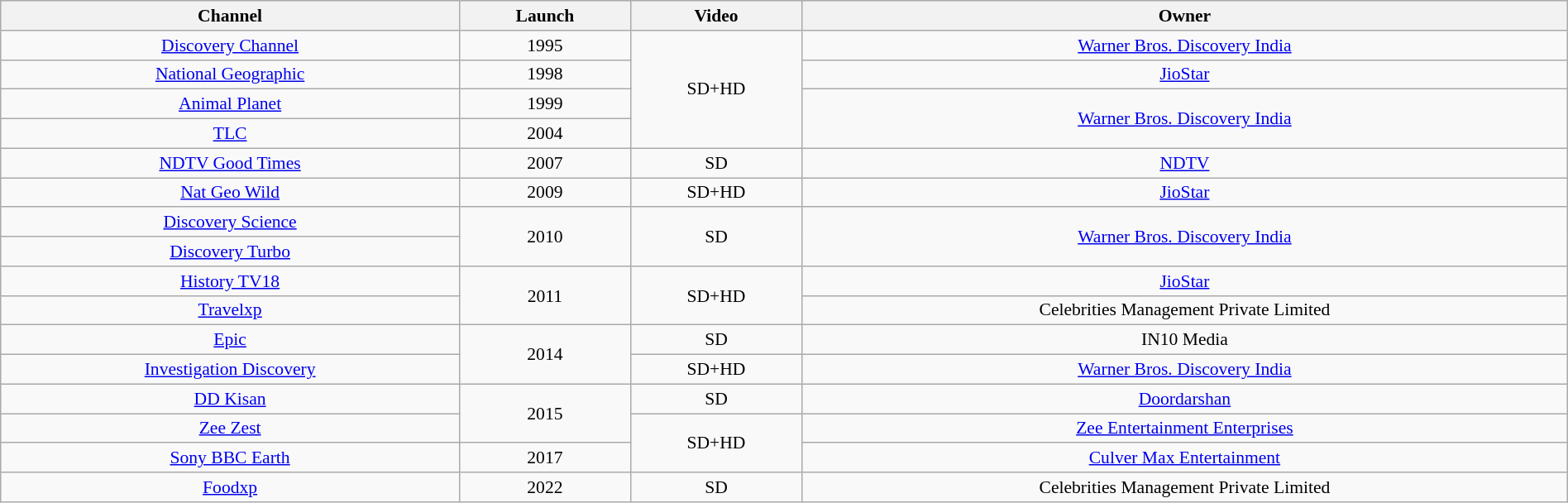<table class="wikitable sortable" style="border-collapse:collapse; font-size: 90%; text-align:center" width="100%">
<tr>
<th>Channel</th>
<th>Launch</th>
<th>Video</th>
<th>Owner</th>
</tr>
<tr>
<td><a href='#'>Discovery Channel</a></td>
<td>1995</td>
<td rowspan="4">SD+HD</td>
<td><a href='#'>Warner Bros. Discovery India</a></td>
</tr>
<tr>
<td><a href='#'>National Geographic</a></td>
<td>1998</td>
<td><a href='#'>JioStar</a></td>
</tr>
<tr>
<td><a href='#'>Animal Planet</a></td>
<td>1999</td>
<td rowspan="2"><a href='#'>Warner Bros. Discovery India</a></td>
</tr>
<tr>
<td><a href='#'>TLC</a></td>
<td>2004</td>
</tr>
<tr>
<td><a href='#'>NDTV Good Times</a></td>
<td>2007</td>
<td>SD</td>
<td><a href='#'>NDTV</a></td>
</tr>
<tr>
<td><a href='#'>Nat Geo Wild</a></td>
<td>2009</td>
<td>SD+HD</td>
<td><a href='#'>JioStar</a></td>
</tr>
<tr>
<td><a href='#'>Discovery Science</a></td>
<td rowspan="2">2010</td>
<td rowspan="2">SD</td>
<td rowspan="2"><a href='#'>Warner Bros. Discovery India</a></td>
</tr>
<tr>
<td><a href='#'>Discovery Turbo</a></td>
</tr>
<tr>
<td><a href='#'>History TV18</a></td>
<td rowspan="2">2011</td>
<td rowspan="2">SD+HD</td>
<td><a href='#'>JioStar</a></td>
</tr>
<tr>
<td><a href='#'>Travelxp</a></td>
<td>Celebrities Management Private Limited</td>
</tr>
<tr>
<td><a href='#'>Epic</a></td>
<td rowspan="2">2014</td>
<td>SD</td>
<td>IN10 Media</td>
</tr>
<tr>
<td><a href='#'>Investigation Discovery</a></td>
<td>SD+HD</td>
<td><a href='#'>Warner Bros. Discovery India</a></td>
</tr>
<tr>
<td><a href='#'>DD Kisan</a></td>
<td rowspan="2">2015</td>
<td>SD</td>
<td><a href='#'>Doordarshan</a></td>
</tr>
<tr>
<td><a href='#'>Zee Zest</a></td>
<td rowspan="2">SD+HD</td>
<td><a href='#'>Zee Entertainment Enterprises</a></td>
</tr>
<tr>
<td><a href='#'>Sony BBC Earth</a></td>
<td>2017</td>
<td><a href='#'>Culver Max Entertainment</a></td>
</tr>
<tr>
<td><a href='#'>Foodxp</a></td>
<td>2022</td>
<td>SD</td>
<td>Celebrities Management Private Limited</td>
</tr>
</table>
